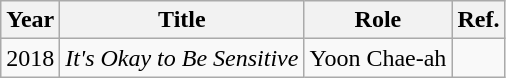<table class="wikitable">
<tr>
<th>Year</th>
<th>Title</th>
<th>Role</th>
<th>Ref.</th>
</tr>
<tr>
<td>2018</td>
<td><em>It's Okay to Be Sensitive</em></td>
<td>Yoon Chae-ah</td>
<td></td>
</tr>
</table>
